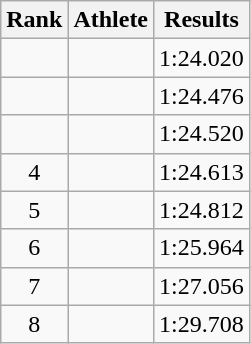<table class="wikitable sortable" style="text-align:center">
<tr>
<th>Rank</th>
<th>Athlete</th>
<th>Results</th>
</tr>
<tr>
<td></td>
<td align="left"></td>
<td>1:24.020</td>
</tr>
<tr>
<td></td>
<td align="left"></td>
<td>1:24.476</td>
</tr>
<tr>
<td></td>
<td align="left"></td>
<td>1:24.520</td>
</tr>
<tr>
<td>4</td>
<td align="left"></td>
<td>1:24.613</td>
</tr>
<tr>
<td>5</td>
<td align="left"></td>
<td>1:24.812</td>
</tr>
<tr>
<td>6</td>
<td align="left"></td>
<td>1:25.964</td>
</tr>
<tr>
<td>7</td>
<td align="left"></td>
<td>1:27.056</td>
</tr>
<tr>
<td>8</td>
<td align="left"></td>
<td>1:29.708</td>
</tr>
</table>
